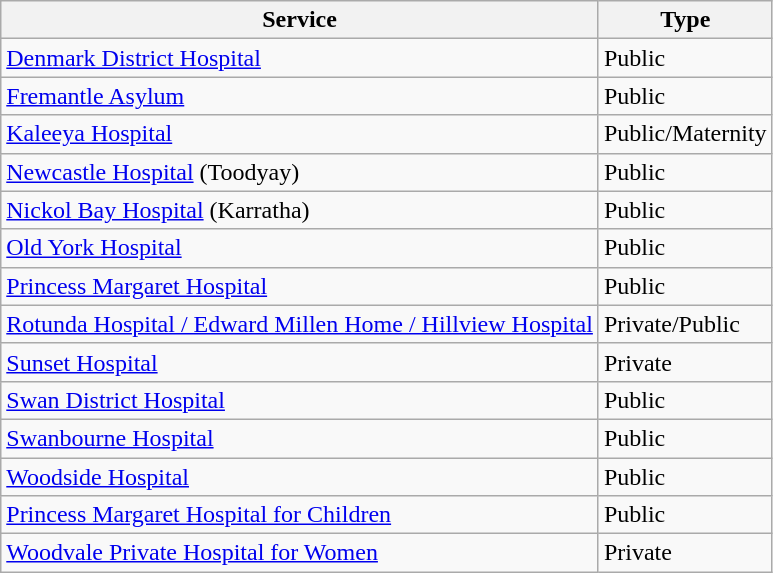<table class="wikitable">
<tr ">
<th>Service</th>
<th>Type</th>
</tr>
<tr>
<td><a href='#'>Denmark District Hospital</a></td>
<td>Public</td>
</tr>
<tr>
<td><a href='#'>Fremantle Asylum</a></td>
<td>Public</td>
</tr>
<tr>
<td><a href='#'>Kaleeya Hospital</a></td>
<td>Public/Maternity</td>
</tr>
<tr>
<td><a href='#'>Newcastle Hospital</a> (Toodyay)</td>
<td>Public</td>
</tr>
<tr>
<td><a href='#'>Nickol Bay Hospital</a> (Karratha)</td>
<td>Public</td>
</tr>
<tr>
<td><a href='#'>Old York Hospital</a></td>
<td>Public</td>
</tr>
<tr>
<td><a href='#'>Princess Margaret Hospital</a></td>
<td>Public</td>
</tr>
<tr>
<td><a href='#'>Rotunda Hospital / Edward Millen Home / Hillview Hospital</a></td>
<td>Private/Public</td>
</tr>
<tr>
<td><a href='#'>Sunset Hospital</a></td>
<td>Private</td>
</tr>
<tr>
<td><a href='#'>Swan District Hospital</a></td>
<td>Public</td>
</tr>
<tr>
<td><a href='#'>Swanbourne Hospital</a></td>
<td>Public</td>
</tr>
<tr>
<td><a href='#'>Woodside Hospital</a></td>
<td>Public</td>
</tr>
<tr>
<td><a href='#'>Princess Margaret Hospital for Children</a></td>
<td>Public</td>
</tr>
<tr>
<td><a href='#'>Woodvale Private Hospital for Women</a></td>
<td>Private</td>
</tr>
</table>
